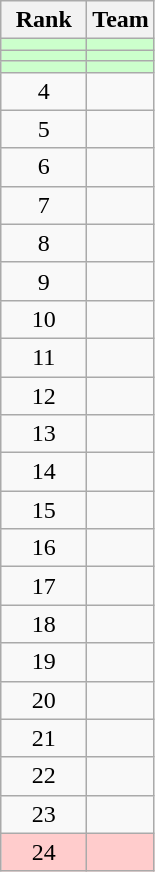<table class="wikitable" style="text-align: center">
<tr>
<th width=50>Rank</th>
<th>Team</th>
</tr>
<tr bgcolor=#ccffcc>
<td></td>
<td align=left></td>
</tr>
<tr bgcolor=#ccffcc>
<td></td>
<td align=left></td>
</tr>
<tr bgcolor=#ccffcc>
<td></td>
<td align=left></td>
</tr>
<tr>
<td>4</td>
<td align=left></td>
</tr>
<tr>
<td>5</td>
<td align=left></td>
</tr>
<tr>
<td>6</td>
<td align=left></td>
</tr>
<tr>
<td>7</td>
<td align=left></td>
</tr>
<tr>
<td>8</td>
<td align=left></td>
</tr>
<tr>
<td>9</td>
<td align=left></td>
</tr>
<tr>
<td>10</td>
<td align=left></td>
</tr>
<tr>
<td>11</td>
<td align=left></td>
</tr>
<tr>
<td>12</td>
<td align=left></td>
</tr>
<tr>
<td>13</td>
<td align=left></td>
</tr>
<tr>
<td>14</td>
<td align=left></td>
</tr>
<tr>
<td>15</td>
<td align=left></td>
</tr>
<tr>
<td>16</td>
<td align=left></td>
</tr>
<tr>
<td>17</td>
<td align=left></td>
</tr>
<tr>
<td>18</td>
<td align=left></td>
</tr>
<tr>
<td>19</td>
<td align=left></td>
</tr>
<tr>
<td>20</td>
<td align=left></td>
</tr>
<tr>
<td>21</td>
<td align=left></td>
</tr>
<tr>
<td>22</td>
<td align=left></td>
</tr>
<tr>
<td>23</td>
<td align=left></td>
</tr>
<tr bgcolor=#ffcccc>
<td>24</td>
<td align=left></td>
</tr>
</table>
